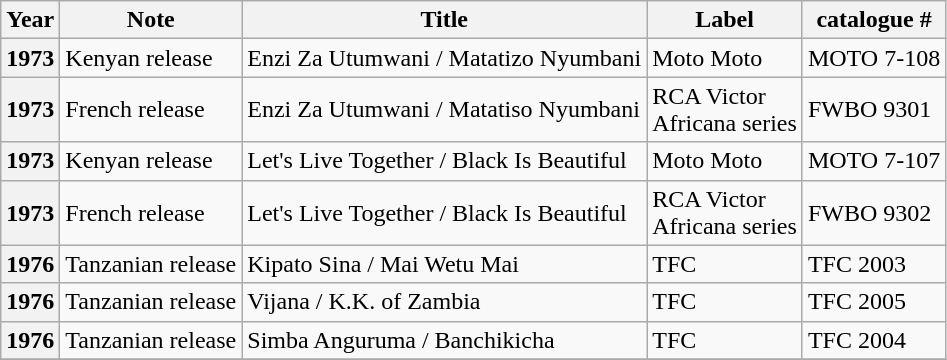<table class="wikitable plainrowheaders sortable">
<tr>
<th scope="col">Year</th>
<th scope="col">Note</th>
<th scope="col">Title</th>
<th scope="col">Label</th>
<th scope="col" class="unsortable">catalogue #</th>
</tr>
<tr>
<th scope="row">1973</th>
<td>Kenyan release</td>
<td>Enzi Za Utumwani / Matatizo Nyumbani</td>
<td>Moto Moto</td>
<td>MOTO 7-108</td>
</tr>
<tr>
<th scope="row">1973</th>
<td>French release</td>
<td>Enzi Za Utumwani / Matatiso Nyumbani</td>
<td>RCA Victor<br>Africana series</td>
<td>FWBO 9301</td>
</tr>
<tr>
<th scope="row">1973</th>
<td>Kenyan release</td>
<td>Let's Live Together / Black Is Beautiful</td>
<td>Moto Moto</td>
<td>MOTO 7-107</td>
</tr>
<tr>
<th scope="row">1973</th>
<td>French release</td>
<td>Let's Live Together / Black Is Beautiful</td>
<td>RCA Victor<br>Africana series</td>
<td>FWBO 9302</td>
</tr>
<tr>
<th scope="row">1976</th>
<td>Tanzanian release</td>
<td>Kipato Sina / Mai Wetu Mai</td>
<td>TFC</td>
<td>TFC 2003</td>
</tr>
<tr>
<th scope="row">1976</th>
<td>Tanzanian release</td>
<td>Vijana / K.K. of Zambia</td>
<td>TFC</td>
<td>TFC 2005</td>
</tr>
<tr>
<th scope="row">1976</th>
<td>Tanzanian release</td>
<td>Simba Anguruma / Banchikicha</td>
<td>TFC</td>
<td>TFC 2004</td>
</tr>
<tr>
</tr>
</table>
